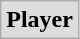<table class="wikitable">
<tr style="text-align:center; background:#ddd;">
<td><strong>Player</strong></td>
</tr>
</table>
